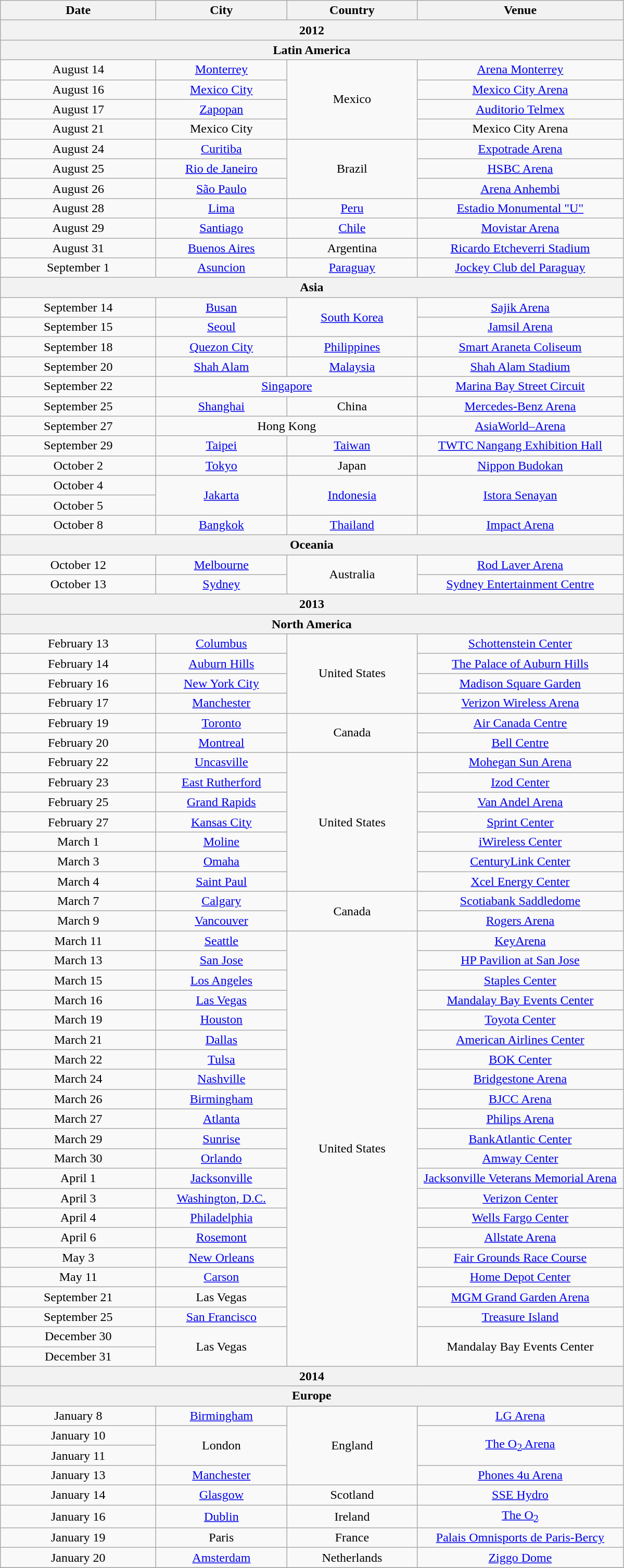<table class="wikitable" style="text-align:center;">
<tr>
<th scope="col" style="width:12em;">Date</th>
<th scope="col" style="width:10em;">City</th>
<th scope="col" style="width:10em;">Country</th>
<th scope="col" style="width:16em;">Venue</th>
</tr>
<tr>
<th colspan="4"><strong>2012</strong></th>
</tr>
<tr>
<th colspan="4"><strong>Latin America</strong></th>
</tr>
<tr>
<td>August 14</td>
<td><a href='#'>Monterrey</a></td>
<td rowspan="4">Mexico</td>
<td><a href='#'>Arena Monterrey</a></td>
</tr>
<tr>
<td>August 16</td>
<td><a href='#'>Mexico City</a></td>
<td><a href='#'>Mexico City Arena</a></td>
</tr>
<tr>
<td>August 17</td>
<td><a href='#'>Zapopan</a></td>
<td><a href='#'>Auditorio Telmex</a></td>
</tr>
<tr>
<td>August 21</td>
<td>Mexico City</td>
<td>Mexico City Arena</td>
</tr>
<tr>
<td>August 24</td>
<td><a href='#'>Curitiba</a></td>
<td rowspan="3">Brazil</td>
<td><a href='#'>Expotrade Arena</a></td>
</tr>
<tr>
<td>August 25</td>
<td><a href='#'>Rio de Janeiro</a></td>
<td><a href='#'>HSBC Arena</a></td>
</tr>
<tr>
<td>August 26</td>
<td><a href='#'>São Paulo</a></td>
<td><a href='#'>Arena Anhembi</a></td>
</tr>
<tr>
<td>August 28</td>
<td><a href='#'>Lima</a></td>
<td><a href='#'>Peru</a></td>
<td><a href='#'>Estadio Monumental "U"</a></td>
</tr>
<tr>
<td>August 29</td>
<td><a href='#'>Santiago</a></td>
<td><a href='#'>Chile</a></td>
<td><a href='#'>Movistar Arena</a></td>
</tr>
<tr>
<td>August 31</td>
<td><a href='#'>Buenos Aires</a></td>
<td>Argentina</td>
<td><a href='#'>Ricardo Etcheverri Stadium</a></td>
</tr>
<tr>
<td>September 1</td>
<td><a href='#'>Asuncion</a></td>
<td><a href='#'>Paraguay</a></td>
<td><a href='#'>Jockey Club del Paraguay</a></td>
</tr>
<tr>
<th colspan="4"><strong>Asia</strong></th>
</tr>
<tr>
<td>September 14</td>
<td><a href='#'>Busan</a></td>
<td rowspan="2"><a href='#'>South Korea</a></td>
<td><a href='#'>Sajik Arena</a></td>
</tr>
<tr>
<td>September 15</td>
<td><a href='#'>Seoul</a></td>
<td><a href='#'>Jamsil Arena</a></td>
</tr>
<tr>
<td>September 18</td>
<td><a href='#'>Quezon City</a></td>
<td><a href='#'>Philippines</a></td>
<td><a href='#'>Smart Araneta Coliseum</a></td>
</tr>
<tr>
<td>September 20</td>
<td><a href='#'>Shah Alam</a></td>
<td><a href='#'>Malaysia</a></td>
<td><a href='#'>Shah Alam Stadium</a></td>
</tr>
<tr>
<td>September 22</td>
<td colspan="2"><a href='#'>Singapore</a></td>
<td><a href='#'>Marina Bay Street Circuit</a></td>
</tr>
<tr>
<td>September 25</td>
<td><a href='#'>Shanghai</a></td>
<td>China</td>
<td><a href='#'>Mercedes-Benz Arena</a></td>
</tr>
<tr>
<td>September 27</td>
<td colspan="2">Hong Kong</td>
<td><a href='#'>AsiaWorld–Arena</a></td>
</tr>
<tr>
<td>September 29</td>
<td><a href='#'>Taipei</a></td>
<td><a href='#'>Taiwan</a></td>
<td><a href='#'>TWTC Nangang Exhibition Hall</a></td>
</tr>
<tr>
<td>October 2</td>
<td><a href='#'>Tokyo</a></td>
<td>Japan</td>
<td><a href='#'>Nippon Budokan</a></td>
</tr>
<tr>
<td>October 4</td>
<td rowspan="2"><a href='#'>Jakarta</a></td>
<td rowspan="2"><a href='#'>Indonesia</a></td>
<td rowspan="2"><a href='#'>Istora Senayan</a></td>
</tr>
<tr>
<td>October 5</td>
</tr>
<tr>
<td>October 8</td>
<td><a href='#'>Bangkok</a></td>
<td><a href='#'>Thailand</a></td>
<td><a href='#'>Impact Arena</a></td>
</tr>
<tr>
<th colspan="4"><strong>Oceania</strong></th>
</tr>
<tr>
<td>October 12</td>
<td><a href='#'>Melbourne</a></td>
<td rowspan="2">Australia</td>
<td><a href='#'>Rod Laver Arena</a></td>
</tr>
<tr>
<td>October 13</td>
<td><a href='#'>Sydney</a></td>
<td><a href='#'>Sydney Entertainment Centre</a></td>
</tr>
<tr>
<th colspan="4"><strong>2013</strong></th>
</tr>
<tr>
<th colspan="4"><strong>North America</strong></th>
</tr>
<tr>
<td>February 13</td>
<td><a href='#'>Columbus</a></td>
<td rowspan="4">United States</td>
<td><a href='#'>Schottenstein Center</a></td>
</tr>
<tr>
<td>February 14</td>
<td><a href='#'>Auburn Hills</a></td>
<td><a href='#'>The Palace of Auburn Hills</a></td>
</tr>
<tr>
<td>February 16</td>
<td><a href='#'>New York City</a></td>
<td><a href='#'>Madison Square Garden</a></td>
</tr>
<tr>
<td>February 17</td>
<td><a href='#'>Manchester</a></td>
<td><a href='#'>Verizon Wireless Arena</a></td>
</tr>
<tr>
<td>February 19</td>
<td><a href='#'>Toronto</a></td>
<td rowspan="2">Canada</td>
<td><a href='#'>Air Canada Centre</a></td>
</tr>
<tr>
<td>February 20</td>
<td><a href='#'>Montreal</a></td>
<td><a href='#'>Bell Centre</a></td>
</tr>
<tr>
<td>February 22</td>
<td><a href='#'>Uncasville</a></td>
<td rowspan="7">United States</td>
<td><a href='#'>Mohegan Sun Arena</a></td>
</tr>
<tr>
<td>February 23</td>
<td><a href='#'>East Rutherford</a></td>
<td><a href='#'>Izod Center</a></td>
</tr>
<tr>
<td>February 25</td>
<td><a href='#'>Grand Rapids</a></td>
<td><a href='#'>Van Andel Arena</a></td>
</tr>
<tr>
<td>February 27</td>
<td><a href='#'>Kansas City</a></td>
<td><a href='#'>Sprint Center</a></td>
</tr>
<tr>
<td>March 1</td>
<td><a href='#'>Moline</a></td>
<td><a href='#'>iWireless Center</a></td>
</tr>
<tr>
<td>March 3</td>
<td><a href='#'>Omaha</a></td>
<td><a href='#'>CenturyLink Center</a></td>
</tr>
<tr>
<td>March 4</td>
<td><a href='#'>Saint Paul</a></td>
<td><a href='#'>Xcel Energy Center</a></td>
</tr>
<tr>
<td>March 7</td>
<td><a href='#'>Calgary</a></td>
<td rowspan="2">Canada</td>
<td><a href='#'>Scotiabank Saddledome</a></td>
</tr>
<tr>
<td>March 9</td>
<td><a href='#'>Vancouver</a></td>
<td><a href='#'>Rogers Arena</a></td>
</tr>
<tr>
<td>March 11</td>
<td><a href='#'>Seattle</a></td>
<td rowspan="22">United States</td>
<td><a href='#'>KeyArena</a></td>
</tr>
<tr>
<td>March 13</td>
<td><a href='#'>San Jose</a></td>
<td><a href='#'>HP Pavilion at San Jose</a></td>
</tr>
<tr>
<td>March 15</td>
<td><a href='#'>Los Angeles</a></td>
<td><a href='#'>Staples Center</a></td>
</tr>
<tr>
<td>March 16</td>
<td><a href='#'>Las Vegas</a></td>
<td><a href='#'>Mandalay Bay Events Center</a></td>
</tr>
<tr>
<td>March 19</td>
<td><a href='#'>Houston</a></td>
<td><a href='#'>Toyota Center</a></td>
</tr>
<tr>
<td>March 21</td>
<td><a href='#'>Dallas</a></td>
<td><a href='#'>American Airlines Center</a></td>
</tr>
<tr>
<td>March 22</td>
<td><a href='#'>Tulsa</a></td>
<td><a href='#'>BOK Center</a></td>
</tr>
<tr>
<td>March 24</td>
<td><a href='#'>Nashville</a></td>
<td><a href='#'>Bridgestone Arena</a></td>
</tr>
<tr>
<td>March 26</td>
<td><a href='#'>Birmingham</a></td>
<td><a href='#'>BJCC Arena</a></td>
</tr>
<tr>
<td>March 27</td>
<td><a href='#'>Atlanta</a></td>
<td><a href='#'>Philips Arena</a></td>
</tr>
<tr>
<td>March 29</td>
<td><a href='#'>Sunrise</a></td>
<td><a href='#'>BankAtlantic Center</a></td>
</tr>
<tr>
<td>March 30</td>
<td><a href='#'>Orlando</a></td>
<td><a href='#'>Amway Center</a></td>
</tr>
<tr>
<td>April 1</td>
<td><a href='#'>Jacksonville</a></td>
<td><a href='#'>Jacksonville Veterans Memorial Arena</a></td>
</tr>
<tr>
<td>April 3</td>
<td><a href='#'>Washington, D.C.</a></td>
<td><a href='#'>Verizon Center</a></td>
</tr>
<tr>
<td>April 4</td>
<td><a href='#'>Philadelphia</a></td>
<td><a href='#'>Wells Fargo Center</a></td>
</tr>
<tr>
<td>April 6</td>
<td><a href='#'>Rosemont</a></td>
<td><a href='#'>Allstate Arena</a></td>
</tr>
<tr>
<td>May 3</td>
<td><a href='#'>New Orleans</a></td>
<td><a href='#'>Fair Grounds Race Course</a></td>
</tr>
<tr>
<td>May 11</td>
<td><a href='#'>Carson</a></td>
<td><a href='#'>Home Depot Center</a></td>
</tr>
<tr>
<td>September 21</td>
<td>Las Vegas</td>
<td><a href='#'>MGM Grand Garden Arena</a></td>
</tr>
<tr>
<td>September 25</td>
<td><a href='#'>San Francisco</a></td>
<td><a href='#'>Treasure Island</a></td>
</tr>
<tr>
<td>December 30</td>
<td rowspan="2">Las Vegas</td>
<td rowspan="2">Mandalay Bay Events Center</td>
</tr>
<tr>
<td>December 31</td>
</tr>
<tr>
<th colspan="4"><strong>2014</strong></th>
</tr>
<tr>
<th colspan="4"><strong>Europe</strong></th>
</tr>
<tr>
<td>January 8</td>
<td><a href='#'>Birmingham</a></td>
<td rowspan="4">England</td>
<td><a href='#'>LG Arena</a></td>
</tr>
<tr>
<td>January 10</td>
<td rowspan="2">London</td>
<td rowspan="2"><a href='#'>The O<sub>2</sub> Arena</a></td>
</tr>
<tr>
<td>January 11</td>
</tr>
<tr>
<td>January 13</td>
<td><a href='#'>Manchester</a></td>
<td><a href='#'>Phones 4u Arena</a></td>
</tr>
<tr>
<td>January 14</td>
<td><a href='#'>Glasgow</a></td>
<td>Scotland</td>
<td><a href='#'>SSE Hydro</a></td>
</tr>
<tr>
<td>January 16</td>
<td><a href='#'>Dublin</a></td>
<td>Ireland</td>
<td><a href='#'>The O<sub>2</sub></a></td>
</tr>
<tr>
<td>January 19</td>
<td>Paris</td>
<td>France</td>
<td><a href='#'>Palais Omnisports de Paris-Bercy</a></td>
</tr>
<tr>
<td>January 20</td>
<td><a href='#'>Amsterdam</a></td>
<td>Netherlands</td>
<td><a href='#'>Ziggo Dome</a></td>
</tr>
<tr>
</tr>
</table>
